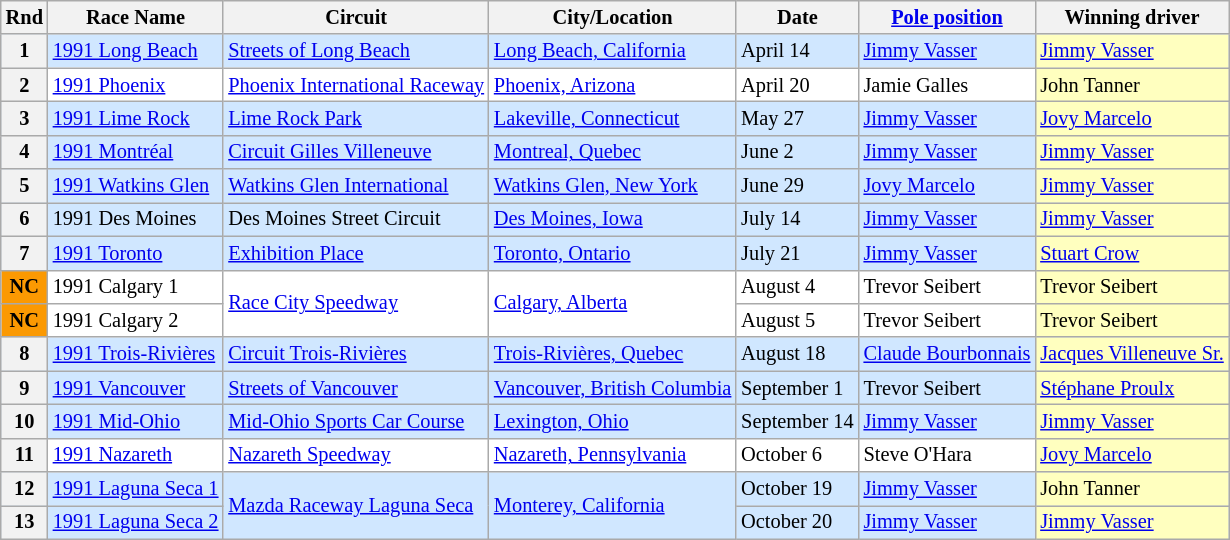<table class="wikitable" style="font-size: 85%;">
<tr>
<th>Rnd</th>
<th>Race Name</th>
<th>Circuit</th>
<th>City/Location</th>
<th>Date</th>
<th><a href='#'>Pole position</a></th>
<th>Winning driver</th>
</tr>
<tr style="background:#D0E7FF;">
<th>1</th>
<td> <a href='#'>1991 Long Beach</a></td>
<td><a href='#'>Streets of Long Beach</a></td>
<td><a href='#'>Long Beach, California</a></td>
<td>April 14</td>
<td> <a href='#'>Jimmy Vasser</a></td>
<td style="background:#FFFFBF;"> <a href='#'>Jimmy Vasser</a></td>
</tr>
<tr style="background:#FFFFFF;">
<th>2</th>
<td> <a href='#'>1991 Phoenix</a></td>
<td><a href='#'>Phoenix International Raceway</a></td>
<td><a href='#'>Phoenix, Arizona</a></td>
<td>April 20</td>
<td> Jamie Galles</td>
<td style="background:#FFFFBF;"> John Tanner</td>
</tr>
<tr style="background:#D0E7FF;">
<th>3</th>
<td> <a href='#'>1991 Lime Rock</a></td>
<td><a href='#'>Lime Rock Park</a></td>
<td><a href='#'>Lakeville, Connecticut</a></td>
<td>May 27</td>
<td> <a href='#'>Jimmy Vasser</a></td>
<td style="background:#FFFFBF;"> <a href='#'>Jovy Marcelo</a></td>
</tr>
<tr style="background:#D0E7FF;">
<th>4</th>
<td> <a href='#'>1991 Montréal</a></td>
<td><a href='#'>Circuit Gilles Villeneuve</a></td>
<td><a href='#'>Montreal, Quebec</a></td>
<td>June 2</td>
<td> <a href='#'>Jimmy Vasser</a></td>
<td style="background:#FFFFBF;"> <a href='#'>Jimmy Vasser</a></td>
</tr>
<tr style="background:#D0E7FF;">
<th>5</th>
<td> <a href='#'>1991 Watkins Glen</a></td>
<td><a href='#'>Watkins Glen International</a></td>
<td><a href='#'>Watkins Glen, New York</a></td>
<td>June 29</td>
<td> <a href='#'>Jovy Marcelo</a></td>
<td style="background:#FFFFBF;"> <a href='#'>Jimmy Vasser</a></td>
</tr>
<tr style="background:#D0E7FF;">
<th>6</th>
<td> 1991 Des Moines</td>
<td>Des Moines Street Circuit</td>
<td><a href='#'>Des Moines, Iowa</a></td>
<td>July 14</td>
<td> <a href='#'>Jimmy Vasser</a></td>
<td style="background:#FFFFBF;"> <a href='#'>Jimmy Vasser</a></td>
</tr>
<tr style="background:#D0E7FF;">
<th>7</th>
<td> <a href='#'>1991 Toronto</a></td>
<td><a href='#'>Exhibition Place</a></td>
<td><a href='#'>Toronto, Ontario</a></td>
<td>July 21</td>
<td> <a href='#'>Jimmy Vasser</a></td>
<td style="background:#FFFFBF;"> <a href='#'>Stuart Crow</a></td>
</tr>
<tr style="background:#FFFFFF;">
<td style="background:#FB9902;" align=center><strong>NC</strong></td>
<td> 1991 Calgary 1</td>
<td rowspan="2"><a href='#'>Race City Speedway</a></td>
<td rowspan="2"><a href='#'>Calgary, Alberta</a></td>
<td>August 4</td>
<td> Trevor Seibert</td>
<td style="background:#FFFFBF;"> Trevor Seibert</td>
</tr>
<tr style="background:#FFFFFF;">
<td style="background:#FB9902;" align=center><strong>NC</strong></td>
<td> 1991 Calgary 2</td>
<td>August 5</td>
<td> Trevor Seibert</td>
<td style="background:#FFFFBF;"> Trevor Seibert</td>
</tr>
<tr style="background:#D0E7FF;">
<th>8</th>
<td> <a href='#'>1991 Trois-Rivières</a></td>
<td><a href='#'>Circuit Trois-Rivières</a></td>
<td><a href='#'>Trois-Rivières, Quebec</a></td>
<td>August 18</td>
<td> <a href='#'>Claude Bourbonnais</a></td>
<td style="background:#FFFFBF;"> <a href='#'>Jacques Villeneuve Sr.</a></td>
</tr>
<tr style="background:#D0E7FF;">
<th>9</th>
<td> <a href='#'>1991 Vancouver</a></td>
<td><a href='#'>Streets of Vancouver</a></td>
<td><a href='#'>Vancouver, British Columbia</a></td>
<td>September 1</td>
<td> Trevor Seibert</td>
<td style="background:#FFFFBF;"> <a href='#'>Stéphane Proulx</a></td>
</tr>
<tr style="background:#D0E7FF;">
<th>10</th>
<td> <a href='#'>1991 Mid-Ohio</a></td>
<td><a href='#'>Mid-Ohio Sports Car Course</a></td>
<td><a href='#'>Lexington, Ohio</a></td>
<td>September 14</td>
<td> <a href='#'>Jimmy Vasser</a></td>
<td style="background:#FFFFBF;"> <a href='#'>Jimmy Vasser</a></td>
</tr>
<tr style="background:#FFFFFF;">
<th>11</th>
<td> <a href='#'>1991 Nazareth</a></td>
<td><a href='#'>Nazareth Speedway</a></td>
<td><a href='#'>Nazareth, Pennsylvania</a></td>
<td>October 6</td>
<td> Steve O'Hara</td>
<td style="background:#FFFFBF;"> <a href='#'>Jovy Marcelo</a></td>
</tr>
<tr style="background:#D0E7FF;">
<th>12</th>
<td> <a href='#'>1991 Laguna Seca 1</a></td>
<td rowspan="2"><a href='#'>Mazda Raceway Laguna Seca</a></td>
<td rowspan="2"><a href='#'>Monterey, California</a></td>
<td>October 19</td>
<td> <a href='#'>Jimmy Vasser</a></td>
<td style="background:#FFFFBF;"> John Tanner</td>
</tr>
<tr style="background:#D0E7FF;">
<th>13</th>
<td> <a href='#'>1991 Laguna Seca 2</a></td>
<td>October 20</td>
<td> <a href='#'>Jimmy Vasser</a></td>
<td style="background:#FFFFBF;"> <a href='#'>Jimmy Vasser</a></td>
</tr>
</table>
